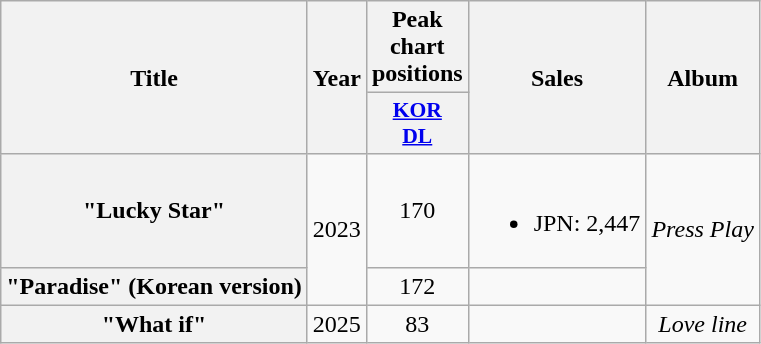<table class="wikitable plainrowheaders" style="text-align:center">
<tr>
<th scope="col" rowspan="2">Title</th>
<th scope="col" rowspan="2">Year</th>
<th scope="col">Peak chart positions</th>
<th scope="col" rowspan="2">Sales</th>
<th scope="col" rowspan="2">Album</th>
</tr>
<tr>
<th scope="col" style="width:3em;font-size:90%"><a href='#'>KOR<br>DL</a><br></th>
</tr>
<tr>
<th scope="row">"Lucky Star"</th>
<td rowspan="2">2023</td>
<td>170</td>
<td><br><ul><li>JPN: 2,447 </li></ul></td>
<td rowspan="2"><em>Press Play</em></td>
</tr>
<tr>
<th scope="row">"Paradise" (Korean version)</th>
<td>172</td>
<td></td>
</tr>
<tr>
<th scope="row">"What if"</th>
<td>2025</td>
<td>83</td>
<td></td>
<td><em>Love line</em></td>
</tr>
</table>
